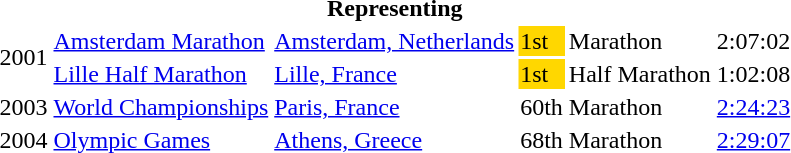<table>
<tr>
<th colspan="6">Representing </th>
</tr>
<tr>
<td rowspan=2>2001</td>
<td><a href='#'>Amsterdam Marathon</a></td>
<td><a href='#'>Amsterdam, Netherlands</a></td>
<td bgcolor="gold">1st</td>
<td>Marathon</td>
<td>2:07:02</td>
</tr>
<tr>
<td><a href='#'>Lille Half Marathon</a></td>
<td><a href='#'>Lille, France</a></td>
<td bgcolor="gold">1st</td>
<td>Half Marathon</td>
<td>1:02:08</td>
</tr>
<tr>
<td>2003</td>
<td><a href='#'>World Championships</a></td>
<td><a href='#'>Paris, France</a></td>
<td>60th</td>
<td>Marathon</td>
<td><a href='#'>2:24:23</a></td>
</tr>
<tr>
<td>2004</td>
<td><a href='#'>Olympic Games</a></td>
<td><a href='#'>Athens, Greece</a></td>
<td>68th</td>
<td>Marathon</td>
<td><a href='#'>2:29:07</a></td>
</tr>
</table>
